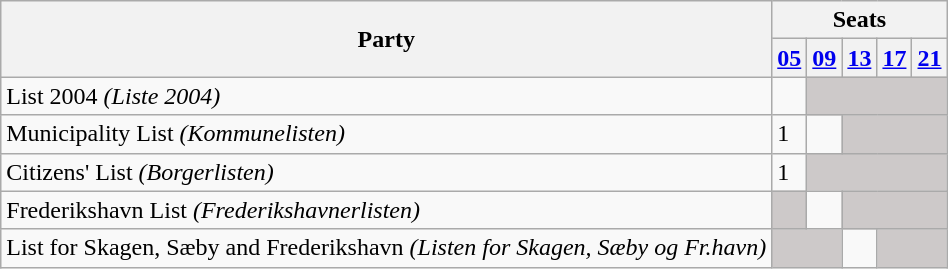<table class="wikitable">
<tr>
<th rowspan=2>Party</th>
<th colspan=11>Seats</th>
</tr>
<tr>
<th><a href='#'>05</a></th>
<th><a href='#'>09</a></th>
<th><a href='#'>13</a></th>
<th><a href='#'>17</a></th>
<th><a href='#'>21</a></th>
</tr>
<tr>
<td>List 2004 <em>(Liste 2004)</em></td>
<td></td>
<td style="background:#CDC9C9;" colspan=4></td>
</tr>
<tr>
<td>Municipality List <em>(Kommunelisten)</em></td>
<td>1</td>
<td></td>
<td style="background:#CDC9C9;" colspan=3></td>
</tr>
<tr>
<td>Citizens' List <em>(Borgerlisten)</em></td>
<td>1</td>
<td style="background:#CDC9C9;" colspan=4></td>
</tr>
<tr>
<td>Frederikshavn List <em>(Frederikshavnerlisten)</em></td>
<td style="background:#CDC9C9;"></td>
<td></td>
<td style="background:#CDC9C9;" colspan=3></td>
</tr>
<tr>
<td>List for Skagen, Sæby and Frederikshavn <em>(Listen for Skagen, Sæby og Fr.havn)</em></td>
<td style="background:#CDC9C9;" colspan=2></td>
<td></td>
<td style="background:#CDC9C9;" colspan=2></td>
</tr>
</table>
